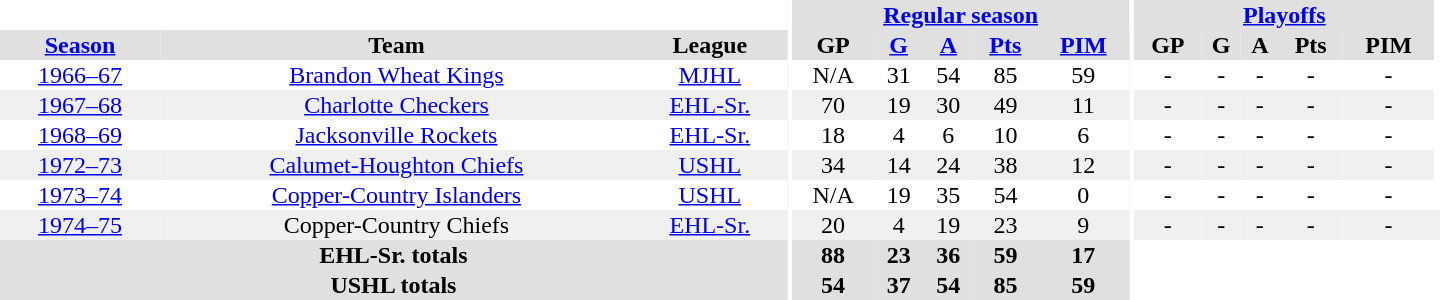<table border="0" cellpadding="1" cellspacing="0" style="text-align:center; width:60em">
<tr bgcolor="#e0e0e0">
<th colspan="3" bgcolor="#ffffff"></th>
<th rowspan="103" bgcolor="#ffffff"></th>
<th colspan="5"><a href='#'>Regular season</a></th>
<th rowspan="103" bgcolor="#ffffff"></th>
<th colspan="5"><a href='#'>Playoffs</a></th>
</tr>
<tr bgcolor="#e0e0e0">
<th><a href='#'>Season</a></th>
<th>Team</th>
<th>League</th>
<th>GP</th>
<th><a href='#'>G</a></th>
<th><a href='#'>A</a></th>
<th><a href='#'>Pts</a></th>
<th><a href='#'>PIM</a></th>
<th>GP</th>
<th>G</th>
<th>A</th>
<th>Pts</th>
<th>PIM</th>
</tr>
<tr ALIGN="center">
<td><a href='#'>1966–67</a></td>
<td><a href='#'>Brandon Wheat Kings</a></td>
<td><a href='#'>MJHL</a></td>
<td>N/A</td>
<td>31</td>
<td>54</td>
<td>85</td>
<td>59</td>
<td>-</td>
<td>-</td>
<td>-</td>
<td>-</td>
<td>-</td>
</tr>
<tr ALIGN="center" bgcolor="#f0f0f0">
<td><a href='#'>1967–68</a></td>
<td><a href='#'>Charlotte Checkers</a></td>
<td><a href='#'>EHL-Sr.</a></td>
<td>70</td>
<td>19</td>
<td>30</td>
<td>49</td>
<td>11</td>
<td>-</td>
<td>-</td>
<td>-</td>
<td>-</td>
<td>-</td>
</tr>
<tr ALIGN="center">
<td><a href='#'>1968–69</a></td>
<td><a href='#'>Jacksonville Rockets</a></td>
<td><a href='#'>EHL-Sr.</a></td>
<td>18</td>
<td>4</td>
<td>6</td>
<td>10</td>
<td>6</td>
<td>-</td>
<td>-</td>
<td>-</td>
<td>-</td>
<td>-</td>
</tr>
<tr ALIGN="center" bgcolor="#f0f0f0">
<td><a href='#'>1972–73</a></td>
<td><a href='#'>Calumet-Houghton Chiefs</a></td>
<td><a href='#'>USHL</a></td>
<td>34</td>
<td>14</td>
<td>24</td>
<td>38</td>
<td>12</td>
<td>-</td>
<td>-</td>
<td>-</td>
<td>-</td>
<td>-</td>
</tr>
<tr ALIGN="center">
<td><a href='#'>1973–74</a></td>
<td><a href='#'>Copper-Country Islanders</a></td>
<td><a href='#'>USHL</a></td>
<td>N/A</td>
<td>19</td>
<td>35</td>
<td>54</td>
<td>0</td>
<td>-</td>
<td>-</td>
<td>-</td>
<td>-</td>
<td>-</td>
</tr>
<tr ALIGN="center" bgcolor="#f0f0f0">
<td><a href='#'>1974–75</a></td>
<td>Copper-Country Chiefs</td>
<td><a href='#'>EHL-Sr.</a></td>
<td>20</td>
<td>4</td>
<td>19</td>
<td>23</td>
<td>9</td>
<td>-</td>
<td>-</td>
<td>-</td>
<td>-</td>
<td>-</td>
<td></td>
</tr>
<tr ALIGN="center" bgcolor="#e0e0e0">
<th colspan="3">EHL-Sr. totals</th>
<th>88</th>
<th>23</th>
<th>36</th>
<th>59</th>
<th>17</th>
</tr>
<tr>
</tr>
<tr>
</tr>
<tr>
</tr>
<tr>
</tr>
<tr>
</tr>
<tr ALIGN="center" bgcolor="#e0e0e0">
<th colspan="3">USHL totals</th>
<th>54</th>
<th>37</th>
<th>54</th>
<th>85</th>
<th>59</th>
</tr>
<tr>
</tr>
<tr>
</tr>
<tr>
</tr>
<tr>
</tr>
<tr>
</tr>
</table>
